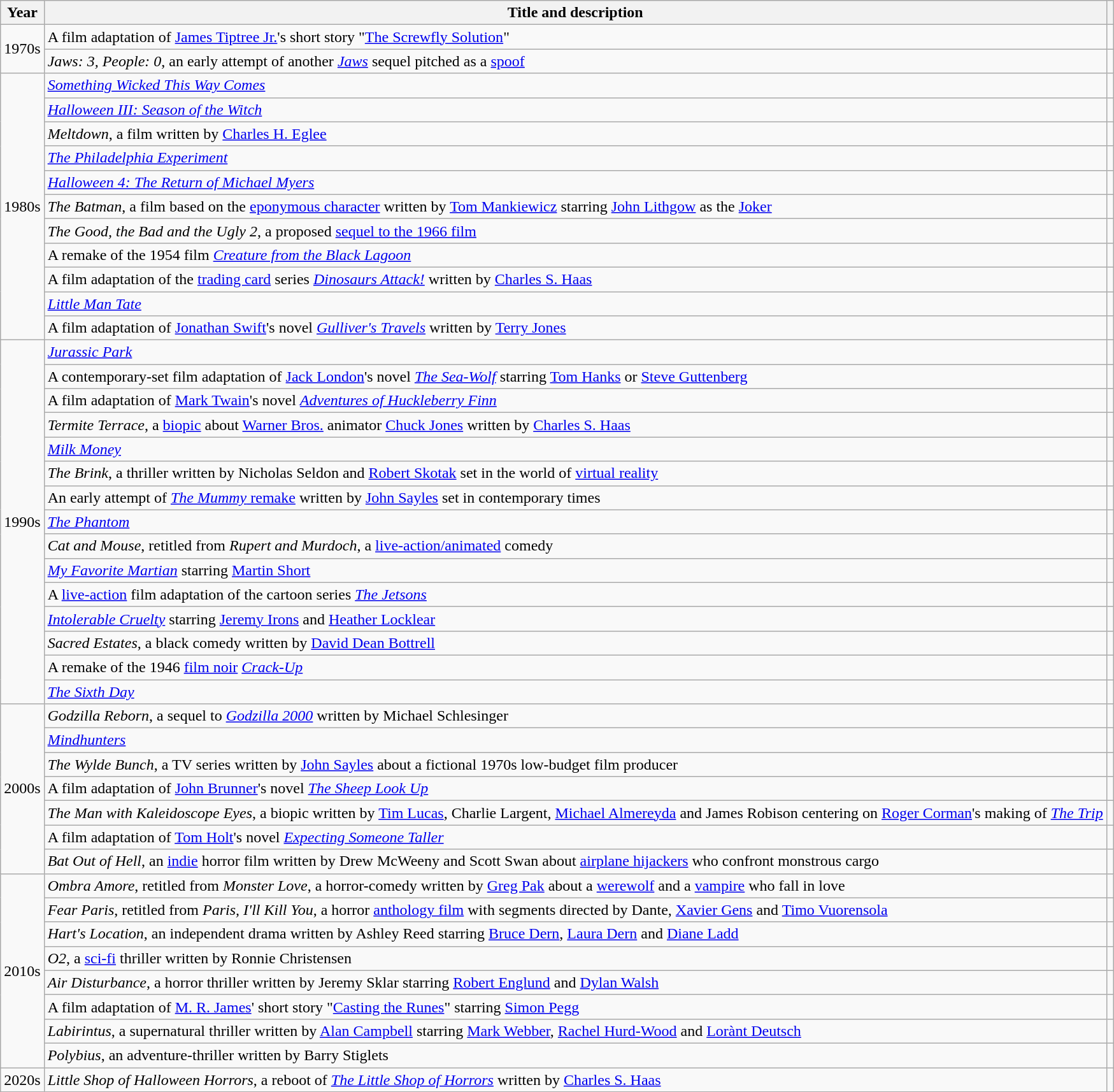<table class="wikitable unsortable">
<tr>
<th scope="col">Year</th>
<th scope="col">Title and description</th>
<th scope="col"></th>
</tr>
<tr>
<td rowspan="2">1970s</td>
<td>A film adaptation of <a href='#'>James Tiptree Jr.</a>'s short story "<a href='#'>The Screwfly Solution</a>"</td>
<td></td>
</tr>
<tr>
<td><em>Jaws: 3, People: 0</em>, an early attempt of another <em><a href='#'>Jaws</a></em> sequel pitched as a <a href='#'>spoof</a></td>
<td></td>
</tr>
<tr>
<td rowspan="11">1980s</td>
<td><em><a href='#'>Something Wicked This Way Comes</a></em></td>
<td></td>
</tr>
<tr>
<td><em><a href='#'>Halloween III: Season of the Witch</a></em></td>
<td></td>
</tr>
<tr>
<td><em>Meltdown</em>, a film written by <a href='#'>Charles H. Eglee</a></td>
<td></td>
</tr>
<tr>
<td><em><a href='#'>The Philadelphia Experiment</a></em></td>
<td></td>
</tr>
<tr>
<td><em><a href='#'>Halloween 4: The Return of Michael Myers</a></em></td>
<td></td>
</tr>
<tr>
<td><em>The Batman</em>, a film based on the <a href='#'>eponymous character</a> written by <a href='#'>Tom Mankiewicz</a> starring <a href='#'>John Lithgow</a> as the <a href='#'>Joker</a></td>
<td></td>
</tr>
<tr>
<td><em>The Good, the Bad and the Ugly 2</em>, a proposed <a href='#'>sequel to the 1966 film</a></td>
<td></td>
</tr>
<tr>
<td>A remake of the 1954 film <em><a href='#'>Creature from the Black Lagoon</a></em></td>
<td></td>
</tr>
<tr>
<td>A film adaptation of the <a href='#'>trading card</a> series <em><a href='#'>Dinosaurs Attack!</a></em> written by <a href='#'>Charles S. Haas</a></td>
<td></td>
</tr>
<tr>
<td><em><a href='#'>Little Man Tate</a></em></td>
<td></td>
</tr>
<tr>
<td>A film adaptation of <a href='#'>Jonathan Swift</a>'s novel <em><a href='#'>Gulliver's Travels</a></em> written by <a href='#'>Terry Jones</a></td>
<td></td>
</tr>
<tr>
<td rowspan="15">1990s</td>
<td><em><a href='#'>Jurassic Park</a></em></td>
<td></td>
</tr>
<tr>
<td>A contemporary-set film adaptation of <a href='#'>Jack London</a>'s novel <em><a href='#'>The Sea-Wolf</a></em> starring <a href='#'>Tom Hanks</a> or <a href='#'>Steve Guttenberg</a></td>
<td></td>
</tr>
<tr>
<td>A film adaptation of <a href='#'>Mark Twain</a>'s novel <em><a href='#'>Adventures of Huckleberry Finn</a></em></td>
<td></td>
</tr>
<tr>
<td><em>Termite Terrace</em>, a <a href='#'>biopic</a> about <a href='#'>Warner Bros.</a> animator <a href='#'>Chuck Jones</a> written by <a href='#'>Charles S. Haas</a></td>
<td></td>
</tr>
<tr>
<td><em><a href='#'>Milk Money</a></em></td>
<td></td>
</tr>
<tr>
<td><em>The Brink</em>, a thriller written by Nicholas Seldon and <a href='#'>Robert Skotak</a> set in the world of <a href='#'>virtual reality</a></td>
<td></td>
</tr>
<tr>
<td>An early attempt of <a href='#'><em>The Mummy</em> remake</a> written by <a href='#'>John Sayles</a> set in contemporary times</td>
<td></td>
</tr>
<tr>
<td><em><a href='#'>The Phantom</a></em></td>
<td></td>
</tr>
<tr>
<td><em>Cat and Mouse</em>, retitled from <em>Rupert and Murdoch</em>, a <a href='#'>live-action/animated</a> comedy</td>
<td></td>
</tr>
<tr>
<td><em><a href='#'>My Favorite Martian</a></em> starring <a href='#'>Martin Short</a></td>
<td></td>
</tr>
<tr>
<td>A <a href='#'>live-action</a> film adaptation of the cartoon series <em><a href='#'>The Jetsons</a></em></td>
<td></td>
</tr>
<tr>
<td><em><a href='#'>Intolerable Cruelty</a></em> starring <a href='#'>Jeremy Irons</a> and <a href='#'>Heather Locklear</a></td>
<td></td>
</tr>
<tr>
<td><em>Sacred Estates</em>, a black comedy written by <a href='#'>David Dean Bottrell</a></td>
<td></td>
</tr>
<tr>
<td>A remake of the 1946 <a href='#'>film noir</a> <em><a href='#'>Crack-Up</a></em></td>
<td></td>
</tr>
<tr>
<td><em><a href='#'>The Sixth Day</a></em></td>
<td></td>
</tr>
<tr>
<td rowspan="7">2000s</td>
<td><em>Godzilla Reborn</em>, a sequel to <em><a href='#'>Godzilla 2000</a></em> written by Michael Schlesinger</td>
<td></td>
</tr>
<tr>
<td><em><a href='#'>Mindhunters</a></em></td>
<td></td>
</tr>
<tr>
<td><em>The Wylde Bunch</em>, a TV series written by <a href='#'>John Sayles</a> about a fictional 1970s low-budget film producer</td>
<td></td>
</tr>
<tr>
<td>A film adaptation of <a href='#'>John Brunner</a>'s novel <em><a href='#'>The Sheep Look Up</a></em></td>
<td></td>
</tr>
<tr>
<td><em>The Man with Kaleidoscope Eyes</em>, a biopic written by <a href='#'>Tim Lucas</a>, Charlie Largent, <a href='#'>Michael Almereyda</a> and James Robison centering on <a href='#'>Roger Corman</a>'s making of <em><a href='#'>The Trip</a></em></td>
<td></td>
</tr>
<tr>
<td>A film adaptation of <a href='#'>Tom Holt</a>'s novel <em><a href='#'>Expecting Someone Taller</a></em></td>
<td></td>
</tr>
<tr>
<td><em>Bat Out of Hell</em>, an <a href='#'>indie</a> horror film written by Drew McWeeny and Scott Swan about <a href='#'>airplane hijackers</a> who confront monstrous cargo</td>
<td></td>
</tr>
<tr>
<td rowspan="8">2010s</td>
<td><em>Ombra Amore</em>, retitled from <em>Monster Love</em>, a horror-comedy written by <a href='#'>Greg Pak</a> about a <a href='#'>werewolf</a> and a <a href='#'>vampire</a> who fall in love</td>
<td></td>
</tr>
<tr>
<td><em>Fear Paris</em>, retitled from <em>Paris, I'll Kill You</em>, a horror <a href='#'>anthology film</a> with segments directed by Dante, <a href='#'>Xavier Gens</a> and <a href='#'>Timo Vuorensola</a></td>
<td></td>
</tr>
<tr>
<td><em>Hart's Location</em>, an independent drama written by Ashley Reed starring <a href='#'>Bruce Dern</a>, <a href='#'>Laura Dern</a> and <a href='#'>Diane Ladd</a></td>
<td></td>
</tr>
<tr>
<td><em>O2</em>, a <a href='#'>sci-fi</a> thriller written by Ronnie Christensen</td>
<td></td>
</tr>
<tr>
<td><em>Air Disturbance</em>, a horror thriller written by Jeremy Sklar starring <a href='#'>Robert Englund</a> and <a href='#'>Dylan Walsh</a></td>
<td></td>
</tr>
<tr>
<td>A film adaptation of <a href='#'>M. R. James</a>' short story "<a href='#'>Casting the Runes</a>" starring <a href='#'>Simon Pegg</a></td>
<td></td>
</tr>
<tr>
<td><em>Labirintus</em>, a supernatural thriller written by <a href='#'>Alan Campbell</a> starring <a href='#'>Mark Webber</a>, <a href='#'>Rachel Hurd-Wood</a> and <a href='#'>Lorànt Deutsch</a></td>
<td></td>
</tr>
<tr>
<td><em>Polybius</em>, an adventure-thriller written by Barry Stiglets</td>
<td></td>
</tr>
<tr>
<td rowspan="1">2020s</td>
<td><em>Little Shop of Halloween Horrors</em>, a reboot of <em><a href='#'>The Little Shop of Horrors</a></em> written by <a href='#'>Charles S. Haas</a></td>
<td></td>
</tr>
</table>
